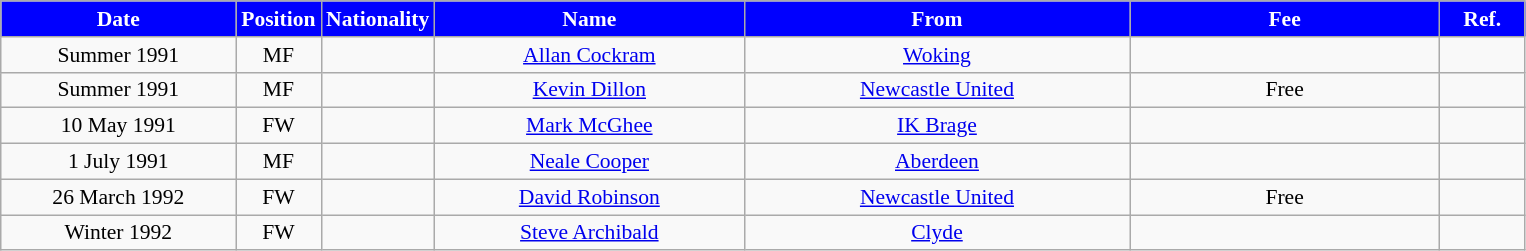<table class="wikitable"  style="text-align:center; font-size:90%; ">
<tr>
<th style="background:#00f; color:white; width:150px;">Date</th>
<th style="background:#00f; color:white; width:50px;">Position</th>
<th style="background:#00f; color:white; width:50px;">Nationality</th>
<th style="background:#00f; color:white; width:200px;">Name</th>
<th style="background:#00f; color:white; width:250px;">From</th>
<th style="background:#00f; color:white; width:200px;">Fee</th>
<th style="background:#00f; color:white; width:50px;">Ref.</th>
</tr>
<tr>
<td>Summer 1991</td>
<td>MF</td>
<td></td>
<td><a href='#'>Allan Cockram</a></td>
<td><a href='#'>Woking</a></td>
<td></td>
<td></td>
</tr>
<tr>
<td>Summer 1991</td>
<td>MF</td>
<td></td>
<td><a href='#'>Kevin Dillon</a></td>
<td><a href='#'>Newcastle United</a></td>
<td>Free</td>
<td></td>
</tr>
<tr>
<td>10 May 1991</td>
<td>FW</td>
<td></td>
<td><a href='#'>Mark McGhee</a></td>
<td><a href='#'>IK Brage</a></td>
<td></td>
<td></td>
</tr>
<tr>
<td>1 July 1991</td>
<td>MF</td>
<td></td>
<td><a href='#'>Neale Cooper</a></td>
<td><a href='#'>Aberdeen</a></td>
<td></td>
<td></td>
</tr>
<tr>
<td>26 March 1992</td>
<td>FW</td>
<td></td>
<td><a href='#'>David Robinson</a></td>
<td><a href='#'>Newcastle United</a></td>
<td>Free</td>
<td></td>
</tr>
<tr>
<td>Winter 1992</td>
<td>FW</td>
<td></td>
<td><a href='#'>Steve Archibald</a></td>
<td><a href='#'>Clyde</a></td>
<td></td>
<td></td>
</tr>
</table>
